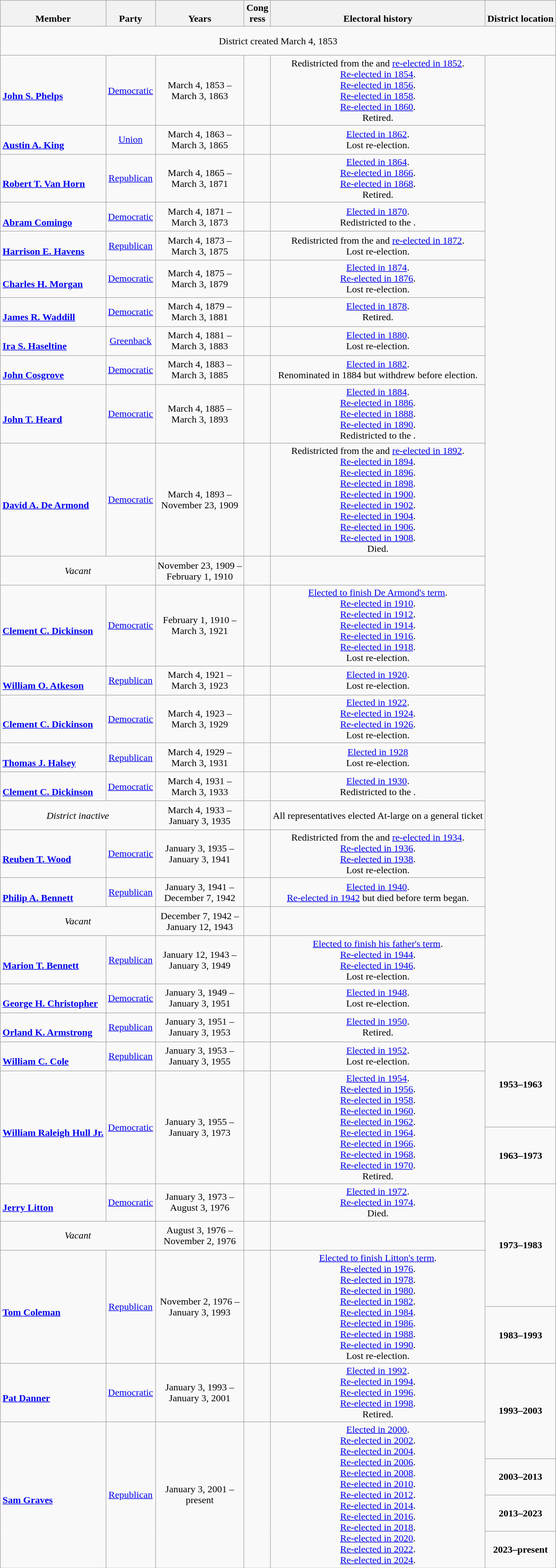<table class=wikitable style="text-align:center">
<tr valign=bottom>
<th>Member</th>
<th>Party</th>
<th>Years</th>
<th>Cong<br>ress</th>
<th>Electoral history</th>
<th>District location</th>
</tr>
<tr style="height:3em">
<td colspan=6>District created March 4, 1853</td>
</tr>
<tr style="height:3em">
<td align=left><br><strong><a href='#'>John S. Phelps</a></strong><br></td>
<td><a href='#'>Democratic</a></td>
<td nowrap>March 4, 1853 –<br>March 3, 1863</td>
<td></td>
<td>Redistricted from the  and <a href='#'>re-elected in 1852</a>.<br><a href='#'>Re-elected in 1854</a>.<br><a href='#'>Re-elected in 1856</a>.<br><a href='#'>Re-elected in 1858</a>.<br><a href='#'>Re-elected in 1860</a>.<br>Retired.</td>
<td rowspan=24></td>
</tr>
<tr style="height:3em">
<td align=left><br><strong><a href='#'>Austin A. King</a></strong><br></td>
<td><a href='#'>Union</a></td>
<td nowrap>March 4, 1863 –<br>March 3, 1865</td>
<td></td>
<td><a href='#'>Elected in 1862</a>.<br>Lost re-election.</td>
</tr>
<tr style="height:3em">
<td align=left><br><strong><a href='#'>Robert T. Van Horn</a></strong><br></td>
<td><a href='#'>Republican</a></td>
<td nowrap>March 4, 1865 –<br>March 3, 1871</td>
<td></td>
<td><a href='#'>Elected in 1864</a>.<br><a href='#'>Re-elected in 1866</a>.<br><a href='#'>Re-elected in 1868</a>.<br>Retired.</td>
</tr>
<tr style="height:3em">
<td align=left><br><strong><a href='#'>Abram Comingo</a></strong><br></td>
<td><a href='#'>Democratic</a></td>
<td nowrap>March 4, 1871 –<br>March 3, 1873</td>
<td></td>
<td><a href='#'>Elected in 1870</a>.<br>Redistricted to the .</td>
</tr>
<tr style="height:3em">
<td align=left><br><strong><a href='#'>Harrison E. Havens</a></strong><br></td>
<td><a href='#'>Republican</a></td>
<td nowrap>March 4, 1873 –<br>March 3, 1875</td>
<td></td>
<td>Redistricted from the  and <a href='#'>re-elected in 1872</a>.<br>Lost re-election.</td>
</tr>
<tr style="height:3em">
<td align=left><br><strong><a href='#'>Charles H. Morgan</a></strong><br></td>
<td><a href='#'>Democratic</a></td>
<td nowrap>March 4, 1875 –<br>March 3, 1879</td>
<td></td>
<td><a href='#'>Elected in 1874</a>.<br><a href='#'>Re-elected in 1876</a>.<br>Lost re-election.</td>
</tr>
<tr style="height:3em">
<td align=left><br><strong><a href='#'>James R. Waddill</a></strong><br></td>
<td><a href='#'>Democratic</a></td>
<td nowrap>March 4, 1879 –<br>March 3, 1881</td>
<td></td>
<td><a href='#'>Elected in 1878</a>.<br>Retired.</td>
</tr>
<tr style="height:3em">
<td align=left><br><strong><a href='#'>Ira S. Haseltine</a></strong><br></td>
<td><a href='#'>Greenback</a></td>
<td nowrap>March 4, 1881 –<br>March 3, 1883</td>
<td></td>
<td><a href='#'>Elected in 1880</a>.<br>Lost re-election.</td>
</tr>
<tr style="height:3em">
<td align=left><br><strong><a href='#'>John Cosgrove</a></strong><br></td>
<td><a href='#'>Democratic</a></td>
<td nowrap>March 4, 1883 –<br>March 3, 1885</td>
<td></td>
<td><a href='#'>Elected in 1882</a>.<br>Renominated in 1884 but withdrew before election.</td>
</tr>
<tr style="height:3em">
<td align=left><br><strong><a href='#'>John T. Heard</a></strong><br></td>
<td><a href='#'>Democratic</a></td>
<td nowrap>March 4, 1885 –<br>March 3, 1893</td>
<td></td>
<td><a href='#'>Elected in 1884</a>.<br><a href='#'>Re-elected in 1886</a>.<br><a href='#'>Re-elected in 1888</a>.<br><a href='#'>Re-elected in 1890</a>.<br>Redistricted to the .</td>
</tr>
<tr style="height:3em">
<td align=left><br><strong><a href='#'>David A. De Armond</a></strong><br></td>
<td><a href='#'>Democratic</a></td>
<td nowrap>March 4, 1893 –<br>November 23, 1909</td>
<td></td>
<td>Redistricted from the  and <a href='#'>re-elected in 1892</a>.<br><a href='#'>Re-elected in 1894</a>.<br><a href='#'>Re-elected in 1896</a>.<br><a href='#'>Re-elected in 1898</a>.<br><a href='#'>Re-elected in 1900</a>.<br><a href='#'>Re-elected in 1902</a>.<br><a href='#'>Re-elected in 1904</a>.<br><a href='#'>Re-elected in 1906</a>.<br><a href='#'>Re-elected in 1908</a>.<br>Died.</td>
</tr>
<tr style="height:3em">
<td colspan=2><em>Vacant</em></td>
<td nowrap>November 23, 1909 –<br>February 1, 1910</td>
<td></td>
<td></td>
</tr>
<tr style="height:3em">
<td align=left><br><strong><a href='#'>Clement C. Dickinson</a></strong><br></td>
<td><a href='#'>Democratic</a></td>
<td nowrap>February 1, 1910 –<br>March 3, 1921</td>
<td></td>
<td><a href='#'>Elected to finish De Armond's term</a>.<br><a href='#'>Re-elected in 1910</a>.<br><a href='#'>Re-elected in 1912</a>.<br><a href='#'>Re-elected in 1914</a>.<br><a href='#'>Re-elected in 1916</a>.<br><a href='#'>Re-elected in 1918</a>.<br>Lost re-election.</td>
</tr>
<tr style="height:3em">
<td align=left><br><strong><a href='#'>William O. Atkeson</a></strong><br></td>
<td><a href='#'>Republican</a></td>
<td nowrap>March 4, 1921 –<br>March 3, 1923</td>
<td></td>
<td><a href='#'>Elected in 1920</a>.<br>Lost re-election.</td>
</tr>
<tr style="height:3em">
<td align=left><br><strong><a href='#'>Clement C. Dickinson</a></strong><br></td>
<td><a href='#'>Democratic</a></td>
<td nowrap>March 4, 1923 –<br>March 3, 1929</td>
<td></td>
<td><a href='#'>Elected in 1922</a>.<br><a href='#'>Re-elected in 1924</a>.<br><a href='#'>Re-elected in 1926</a>.<br>Lost re-election.</td>
</tr>
<tr style="height:3em">
<td align=left><br><strong><a href='#'>Thomas J. Halsey</a></strong><br></td>
<td><a href='#'>Republican</a></td>
<td nowrap>March 4, 1929 –<br>March 3, 1931</td>
<td></td>
<td><a href='#'>Elected in 1928</a><br>Lost re-election.</td>
</tr>
<tr style="height:3em">
<td align=left><br><strong><a href='#'>Clement C. Dickinson</a></strong><br></td>
<td><a href='#'>Democratic</a></td>
<td nowrap>March 4, 1931 –<br>March 3, 1933</td>
<td></td>
<td><a href='#'>Elected in 1930</a>.<br>Redistricted to the .</td>
</tr>
<tr style="height:3em">
<td colspan=2><em>District inactive</em></td>
<td nowrap>March 4, 1933 –<br>January 3, 1935</td>
<td></td>
<td>All representatives elected At-large on a general ticket</td>
</tr>
<tr style="height:3em">
<td align=left><br><strong><a href='#'>Reuben T. Wood</a></strong><br></td>
<td><a href='#'>Democratic</a></td>
<td nowrap>January 3, 1935 –<br>January 3, 1941</td>
<td></td>
<td>Redistricted from the  and <a href='#'>re-elected in 1934</a>.<br><a href='#'>Re-elected in 1936</a>.<br><a href='#'>Re-elected in 1938</a>.<br>Lost re-election.</td>
</tr>
<tr style="height:3em">
<td align=left><br><strong><a href='#'>Philip A. Bennett</a></strong><br></td>
<td><a href='#'>Republican</a></td>
<td nowrap>January 3, 1941 –<br>December 7, 1942</td>
<td></td>
<td><a href='#'>Elected in 1940</a>.<br><a href='#'>Re-elected in 1942</a> but died before term began.</td>
</tr>
<tr style="height:3em">
<td colspan=2><em>Vacant</em></td>
<td nowrap>December 7, 1942 –<br>January 12, 1943</td>
<td></td>
<td></td>
</tr>
<tr style="height:3em">
<td align=left><br><strong><a href='#'>Marion T. Bennett</a></strong><br></td>
<td><a href='#'>Republican</a></td>
<td nowrap>January 12, 1943 –<br>January 3, 1949</td>
<td></td>
<td><a href='#'>Elected to finish his father's term</a>.<br><a href='#'>Re-elected in 1944</a>.<br><a href='#'>Re-elected in 1946</a>.<br>Lost re-election.</td>
</tr>
<tr style="height:3em">
<td align=left><br><strong><a href='#'>George H. Christopher</a></strong><br></td>
<td><a href='#'>Democratic</a></td>
<td nowrap>January 3, 1949 –<br>January 3, 1951</td>
<td></td>
<td><a href='#'>Elected in 1948</a>.<br>Lost re-election.</td>
</tr>
<tr style="height:3em">
<td align=left><br><strong><a href='#'>Orland K. Armstrong</a></strong><br></td>
<td><a href='#'>Republican</a></td>
<td nowrap>January 3, 1951 –<br>January 3, 1953</td>
<td></td>
<td><a href='#'>Elected in 1950</a>.<br>Retired.</td>
</tr>
<tr style="height:3em">
<td align=left><br><strong><a href='#'>William C. Cole</a></strong><br></td>
<td><a href='#'>Republican</a></td>
<td nowrap>January 3, 1953 –<br>January 3, 1955</td>
<td></td>
<td><a href='#'>Elected in 1952</a>.<br>Lost re-election.</td>
<td rowspan=2><strong>1953–1963</strong><br></td>
</tr>
<tr style="height:3em">
<td rowspan=2 align=left><br><strong><a href='#'>William Raleigh Hull Jr.</a></strong><br></td>
<td rowspan=2 ><a href='#'>Democratic</a></td>
<td rowspan=2 nowrap>January 3, 1955 –<br>January 3, 1973</td>
<td rowspan=2></td>
<td rowspan=2><a href='#'>Elected in 1954</a>.<br><a href='#'>Re-elected in 1956</a>.<br><a href='#'>Re-elected in 1958</a>.<br><a href='#'>Re-elected in 1960</a>.<br><a href='#'>Re-elected in 1962</a>.<br><a href='#'>Re-elected in 1964</a>.<br><a href='#'>Re-elected in 1966</a>.<br><a href='#'>Re-elected in 1968</a>.<br><a href='#'>Re-elected in 1970</a>.<br>Retired.</td>
</tr>
<tr style="height:3em">
<td><strong>1963–1973</strong><br></td>
</tr>
<tr style="height:3em">
<td align=left><br><strong><a href='#'>Jerry Litton</a></strong><br></td>
<td><a href='#'>Democratic</a></td>
<td nowrap>January 3, 1973 –<br>August 3, 1976</td>
<td></td>
<td><a href='#'>Elected in 1972</a>.<br><a href='#'>Re-elected in 1974</a>.<br>Died.</td>
<td rowspan=3><strong>1973–1983</strong><br></td>
</tr>
<tr style="height:3em">
<td colspan=2><em>Vacant</em></td>
<td nowrap>August 3, 1976 –<br>November 2, 1976</td>
<td></td>
<td></td>
</tr>
<tr style="height:3em">
<td rowspan=2 align=left><br><strong><a href='#'>Tom Coleman</a></strong><br></td>
<td rowspan=2 ><a href='#'>Republican</a></td>
<td rowspan=2 nowrap>November 2, 1976 –<br>January 3, 1993</td>
<td rowspan=2></td>
<td rowspan=2><a href='#'>Elected to finish Litton's term</a>.<br><a href='#'>Re-elected in 1976</a>.<br><a href='#'>Re-elected in 1978</a>.<br><a href='#'>Re-elected in 1980</a>.<br><a href='#'>Re-elected in 1982</a>.<br><a href='#'>Re-elected in 1984</a>.<br><a href='#'>Re-elected in 1986</a>.<br><a href='#'>Re-elected in 1988</a>.<br><a href='#'>Re-elected in 1990</a>.<br>Lost re-election.</td>
</tr>
<tr style="height:3em">
<td><strong>1983–1993</strong><br></td>
</tr>
<tr style="height:3em">
<td align=left><br><strong><a href='#'>Pat Danner</a></strong><br></td>
<td><a href='#'>Democratic</a></td>
<td nowrap>January 3, 1993 –<br>January 3, 2001</td>
<td></td>
<td><a href='#'>Elected in 1992</a>.<br><a href='#'>Re-elected in 1994</a>.<br><a href='#'>Re-elected in 1996</a>.<br><a href='#'>Re-elected in 1998</a>.<br>Retired.</td>
<td rowspan=2><strong>1993–2003</strong><br></td>
</tr>
<tr style="height:3em">
<td rowspan=4 align=left><br><strong><a href='#'>Sam Graves</a></strong><br></td>
<td rowspan=4 ><a href='#'>Republican</a></td>
<td rowspan=4 nowrap>January 3, 2001 –<br>present</td>
<td rowspan=4></td>
<td rowspan=4><a href='#'>Elected in 2000</a>.<br><a href='#'>Re-elected in 2002</a>.<br><a href='#'>Re-elected in 2004</a>.<br><a href='#'>Re-elected in 2006</a>.<br><a href='#'>Re-elected in 2008</a>.<br> <a href='#'>Re-elected in 2010</a>.<br><a href='#'>Re-elected in 2012</a>.<br><a href='#'>Re-elected in 2014</a>.<br><a href='#'>Re-elected in 2016</a>.<br><a href='#'>Re-elected in 2018</a>.<br><a href='#'>Re-elected in 2020</a>.<br><a href='#'>Re-elected in 2022</a>.<br><a href='#'>Re-elected in 2024</a>.</td>
</tr>
<tr style="height:3em">
<td><strong>2003–2013</strong><br></td>
</tr>
<tr style="height:3em">
<td><strong>2013–2023</strong><br></td>
</tr>
<tr style="height:3em">
<td><strong>2023–present</strong><br></td>
</tr>
</table>
